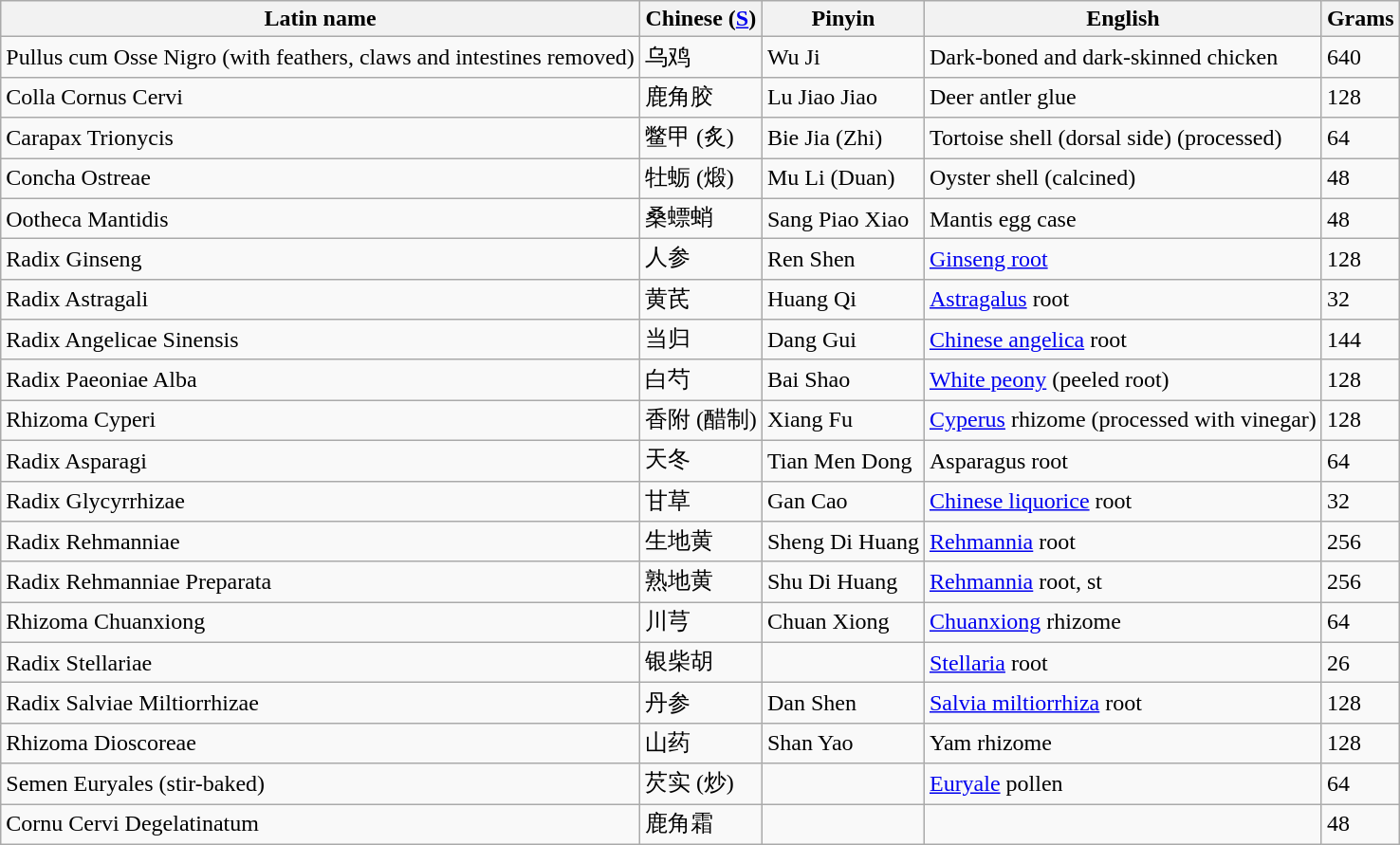<table class="wikitable sortable">
<tr>
<th>Latin name</th>
<th>Chinese (<a href='#'>S</a>)</th>
<th>Pinyin</th>
<th>English</th>
<th>Grams</th>
</tr>
<tr>
<td>Pullus cum Osse Nigro (with feathers, claws and intestines removed)</td>
<td>乌鸡</td>
<td>Wu Ji</td>
<td>Dark-boned and dark-skinned chicken</td>
<td>640</td>
</tr>
<tr>
<td>Colla Cornus Cervi</td>
<td>鹿角胶</td>
<td>Lu Jiao Jiao</td>
<td>Deer antler glue</td>
<td>128</td>
</tr>
<tr>
<td>Carapax Trionycis</td>
<td>鳖甲 (炙)</td>
<td>Bie Jia (Zhi)</td>
<td>Tortoise shell (dorsal side) (processed)</td>
<td>64</td>
</tr>
<tr>
<td>Concha Ostreae</td>
<td>牡蛎 (煅)</td>
<td>Mu Li (Duan)</td>
<td>Oyster shell (calcined)</td>
<td>48</td>
</tr>
<tr>
<td>Ootheca Mantidis</td>
<td>桑螵蛸</td>
<td>Sang Piao Xiao</td>
<td>Mantis egg case</td>
<td>48</td>
</tr>
<tr>
<td>Radix Ginseng</td>
<td>人参</td>
<td>Ren Shen</td>
<td><a href='#'>Ginseng root</a></td>
<td>128</td>
</tr>
<tr>
<td>Radix Astragali</td>
<td>黄芪</td>
<td>Huang Qi</td>
<td><a href='#'>Astragalus</a> root</td>
<td>32</td>
</tr>
<tr>
<td>Radix Angelicae Sinensis</td>
<td>当归</td>
<td>Dang Gui</td>
<td><a href='#'>Chinese angelica</a> root</td>
<td>144</td>
</tr>
<tr>
<td>Radix Paeoniae Alba</td>
<td>白芍</td>
<td>Bai Shao</td>
<td><a href='#'>White peony</a> (peeled root)</td>
<td>128</td>
</tr>
<tr>
<td>Rhizoma Cyperi</td>
<td>香附 (醋制)</td>
<td>Xiang Fu</td>
<td><a href='#'>Cyperus</a> rhizome  (processed with vinegar)</td>
<td>128</td>
</tr>
<tr>
<td>Radix Asparagi</td>
<td>天冬</td>
<td>Tian Men Dong</td>
<td>Asparagus root</td>
<td>64</td>
</tr>
<tr>
<td>Radix Glycyrrhizae</td>
<td>甘草</td>
<td>Gan Cao</td>
<td><a href='#'>Chinese liquorice</a> root</td>
<td>32</td>
</tr>
<tr>
<td>Radix Rehmanniae</td>
<td>生地黄</td>
<td>Sheng Di Huang</td>
<td><a href='#'>Rehmannia</a> root</td>
<td>256</td>
</tr>
<tr>
<td>Radix Rehmanniae Preparata</td>
<td>熟地黄</td>
<td>Shu Di Huang</td>
<td><a href='#'>Rehmannia</a> root, st</td>
<td>256</td>
</tr>
<tr>
<td>Rhizoma Chuanxiong</td>
<td>川芎</td>
<td>Chuan Xiong</td>
<td><a href='#'>Chuanxiong</a> rhizome</td>
<td>64</td>
</tr>
<tr>
<td>Radix Stellariae</td>
<td>银柴胡</td>
<td></td>
<td><a href='#'>Stellaria</a> root</td>
<td>26</td>
</tr>
<tr>
<td>Radix Salviae Miltiorrhizae</td>
<td>丹参</td>
<td>Dan Shen</td>
<td><a href='#'>Salvia miltiorrhiza</a> root</td>
<td>128</td>
</tr>
<tr>
<td>Rhizoma Dioscoreae</td>
<td>山药</td>
<td>Shan Yao</td>
<td>Yam rhizome</td>
<td>128</td>
</tr>
<tr>
<td>Semen Euryales (stir-baked)</td>
<td>芡实 (炒)</td>
<td></td>
<td><a href='#'>Euryale</a> pollen</td>
<td>64</td>
</tr>
<tr>
<td>Cornu Cervi Degelatinatum</td>
<td>鹿角霜</td>
<td></td>
<td></td>
<td>48</td>
</tr>
</table>
